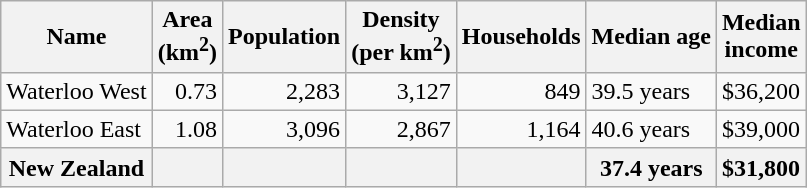<table class="wikitable">
<tr>
<th>Name</th>
<th>Area<br>(km<sup>2</sup>)</th>
<th>Population</th>
<th>Density<br>(per km<sup>2</sup>)</th>
<th>Households</th>
<th>Median age</th>
<th>Median<br>income</th>
</tr>
<tr>
<td>Waterloo West</td>
<td style="text-align:right;">0.73</td>
<td style="text-align:right;">2,283</td>
<td style="text-align:right;">3,127</td>
<td style="text-align:right;">849</td>
<td>39.5 years</td>
<td>$36,200</td>
</tr>
<tr>
<td>Waterloo East</td>
<td style="text-align:right;">1.08</td>
<td style="text-align:right;">3,096</td>
<td style="text-align:right;">2,867</td>
<td style="text-align:right;">1,164</td>
<td>40.6 years</td>
<td>$39,000</td>
</tr>
<tr>
<th>New Zealand</th>
<th></th>
<th></th>
<th></th>
<th></th>
<th>37.4 years</th>
<th style="text-align:left;">$31,800</th>
</tr>
</table>
